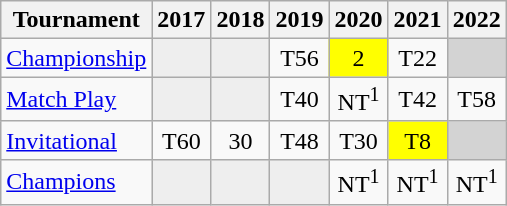<table class="wikitable" style="text-align:center;">
<tr>
<th>Tournament</th>
<th>2017</th>
<th>2018</th>
<th>2019</th>
<th>2020</th>
<th>2021</th>
<th>2022</th>
</tr>
<tr>
<td align="left"><a href='#'>Championship</a></td>
<td style="background:#eeeeee;"></td>
<td style="background:#eeeeee;"></td>
<td>T56</td>
<td style="background:yellow;">2</td>
<td>T22</td>
<td colspan=1 style="background:#D3D3D3;"></td>
</tr>
<tr>
<td align="left"><a href='#'>Match Play</a></td>
<td style="background:#eeeeee;"></td>
<td style="background:#eeeeee;"></td>
<td>T40</td>
<td>NT<sup>1</sup></td>
<td>T42</td>
<td>T58</td>
</tr>
<tr>
<td align="left"><a href='#'>Invitational</a></td>
<td>T60</td>
<td>30</td>
<td>T48</td>
<td>T30</td>
<td style="background:yellow;">T8</td>
<td colspan=1 style="background:#D3D3D3;"></td>
</tr>
<tr>
<td align="left"><a href='#'>Champions</a></td>
<td style="background:#eeeeee;"></td>
<td style="background:#eeeeee;"></td>
<td style="background:#eeeeee;"></td>
<td>NT<sup>1</sup></td>
<td>NT<sup>1</sup></td>
<td>NT<sup>1</sup></td>
</tr>
</table>
